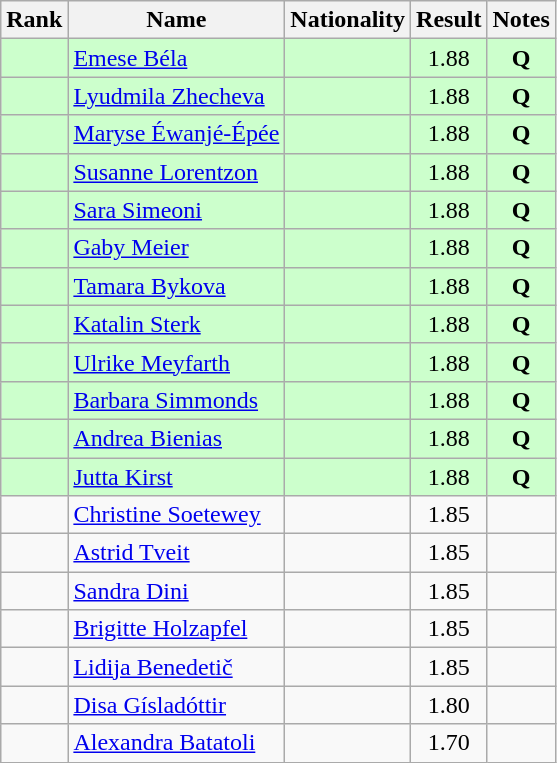<table class="wikitable sortable" style="text-align:center">
<tr>
<th>Rank</th>
<th>Name</th>
<th>Nationality</th>
<th>Result</th>
<th>Notes</th>
</tr>
<tr bgcolor=ccffcc>
<td></td>
<td align=left><a href='#'>Emese Béla</a></td>
<td align=left></td>
<td>1.88</td>
<td><strong>Q</strong></td>
</tr>
<tr bgcolor=ccffcc>
<td></td>
<td align=left><a href='#'>Lyudmila Zhecheva</a></td>
<td align=left></td>
<td>1.88</td>
<td><strong>Q</strong></td>
</tr>
<tr bgcolor=ccffcc>
<td></td>
<td align=left><a href='#'>Maryse Éwanjé-Épée</a></td>
<td align=left></td>
<td>1.88</td>
<td><strong>Q</strong></td>
</tr>
<tr bgcolor=ccffcc>
<td></td>
<td align=left><a href='#'>Susanne Lorentzon</a></td>
<td align=left></td>
<td>1.88</td>
<td><strong>Q</strong></td>
</tr>
<tr bgcolor=ccffcc>
<td></td>
<td align=left><a href='#'>Sara Simeoni</a></td>
<td align=left></td>
<td>1.88</td>
<td><strong>Q</strong></td>
</tr>
<tr bgcolor=ccffcc>
<td></td>
<td align=left><a href='#'>Gaby Meier</a></td>
<td align=left></td>
<td>1.88</td>
<td><strong>Q</strong></td>
</tr>
<tr bgcolor=ccffcc>
<td></td>
<td align=left><a href='#'>Tamara Bykova</a></td>
<td align=left></td>
<td>1.88</td>
<td><strong>Q</strong></td>
</tr>
<tr bgcolor=ccffcc>
<td></td>
<td align=left><a href='#'>Katalin Sterk</a></td>
<td align=left></td>
<td>1.88</td>
<td><strong>Q</strong></td>
</tr>
<tr bgcolor=ccffcc>
<td></td>
<td align=left><a href='#'>Ulrike Meyfarth</a></td>
<td align=left></td>
<td>1.88</td>
<td><strong>Q</strong></td>
</tr>
<tr bgcolor=ccffcc>
<td></td>
<td align=left><a href='#'>Barbara Simmonds</a></td>
<td align=left></td>
<td>1.88</td>
<td><strong>Q</strong></td>
</tr>
<tr bgcolor=ccffcc>
<td></td>
<td align=left><a href='#'>Andrea Bienias</a></td>
<td align=left></td>
<td>1.88</td>
<td><strong>Q</strong></td>
</tr>
<tr bgcolor=ccffcc>
<td></td>
<td align=left><a href='#'>Jutta Kirst</a></td>
<td align=left></td>
<td>1.88</td>
<td><strong>Q</strong></td>
</tr>
<tr>
<td></td>
<td align=left><a href='#'>Christine Soetewey</a></td>
<td align=left></td>
<td>1.85</td>
<td></td>
</tr>
<tr>
<td></td>
<td align=left><a href='#'>Astrid Tveit</a></td>
<td align=left></td>
<td>1.85</td>
<td></td>
</tr>
<tr>
<td></td>
<td align=left><a href='#'>Sandra Dini</a></td>
<td align=left></td>
<td>1.85</td>
<td></td>
</tr>
<tr>
<td></td>
<td align=left><a href='#'>Brigitte Holzapfel</a></td>
<td align=left></td>
<td>1.85</td>
<td></td>
</tr>
<tr>
<td></td>
<td align=left><a href='#'>Lidija Benedetič</a></td>
<td align=left></td>
<td>1.85</td>
<td></td>
</tr>
<tr>
<td></td>
<td align=left><a href='#'>Disa Gísladóttir</a></td>
<td align=left></td>
<td>1.80</td>
<td></td>
</tr>
<tr>
<td></td>
<td align=left><a href='#'>Alexandra Batatoli</a></td>
<td align=left></td>
<td>1.70</td>
<td></td>
</tr>
</table>
